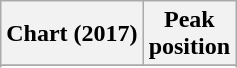<table class="wikitable sortable plainrowheaders">
<tr>
<th scope="col">Chart (2017)</th>
<th scope="col">Peak<br>position</th>
</tr>
<tr>
</tr>
<tr>
</tr>
<tr>
</tr>
<tr>
</tr>
<tr>
</tr>
<tr>
</tr>
</table>
